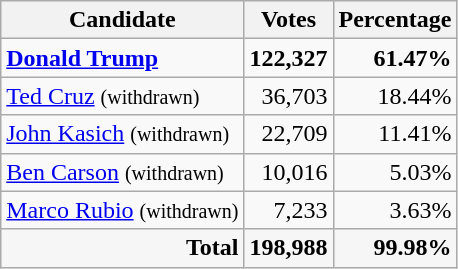<table class="wikitable" style="text-align:right;">
<tr>
<th>Candidate</th>
<th>Votes</th>
<th>Percentage</th>
</tr>
<tr>
<td style="text-align:left;"><strong><a href='#'>Donald Trump</a></strong></td>
<td><strong>122,327</strong></td>
<td><strong>61.47%</strong></td>
</tr>
<tr>
<td style="text-align:left;"><a href='#'>Ted Cruz</a> <small> (withdrawn)</small></td>
<td>36,703</td>
<td>18.44%</td>
</tr>
<tr>
<td style="text-align:left;"><a href='#'>John Kasich</a> <small>(withdrawn)</small></td>
<td>22,709</td>
<td>11.41%</td>
</tr>
<tr>
<td style="text-align:left;"><a href='#'>Ben Carson</a> <small>(withdrawn)</small></td>
<td>10,016</td>
<td>5.03%</td>
</tr>
<tr>
<td style="text-align:left;"><a href='#'>Marco Rubio</a> <small>(withdrawn)</small></td>
<td>7,233</td>
<td>3.63%</td>
</tr>
<tr style="background-color:#F6F6F6">
<td style="text-align:right;"><strong>Total</strong></td>
<td><strong>198,988</strong></td>
<td><strong>99.98%</strong></td>
</tr>
</table>
